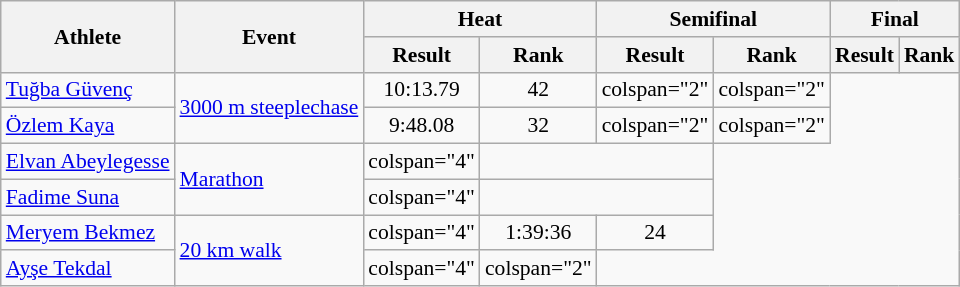<table class="wikitable" style="font-size:90%">
<tr>
<th rowspan="2">Athlete</th>
<th rowspan="2">Event</th>
<th colspan="2">Heat</th>
<th colspan="2">Semifinal</th>
<th colspan="2">Final</th>
</tr>
<tr>
<th>Result</th>
<th>Rank</th>
<th>Result</th>
<th>Rank</th>
<th>Result</th>
<th>Rank</th>
</tr>
<tr style=text-align:center>
<td style=text-align:left><a href='#'>Tuğba Güvenç</a></td>
<td style=text-align:left rowspan="2"><a href='#'>3000 m steeplechase</a></td>
<td>10:13.79</td>
<td>42</td>
<td>colspan="2" </td>
<td>colspan="2" </td>
</tr>
<tr style=text-align:center>
<td style=text-align:left><a href='#'>Özlem Kaya</a></td>
<td>9:48.08</td>
<td>32</td>
<td>colspan="2" </td>
<td>colspan="2" </td>
</tr>
<tr style=text-align:center>
<td style=text-align:left><a href='#'>Elvan Abeylegesse</a></td>
<td style=text-align:left rowspan="2"><a href='#'>Marathon</a></td>
<td>colspan="4" </td>
<td colspan="2"></td>
</tr>
<tr style=text-align:center>
<td style=text-align:left><a href='#'>Fadime Suna</a></td>
<td>colspan="4" </td>
<td colspan="2"></td>
</tr>
<tr style=text-align:center>
<td style=text-align:left><a href='#'>Meryem Bekmez</a></td>
<td style=text-align:left rowspan="2"><a href='#'>20 km walk</a></td>
<td>colspan="4" </td>
<td>1:39:36</td>
<td>24</td>
</tr>
<tr style=text-align:center>
<td style=text-align:left><a href='#'>Ayşe Tekdal</a></td>
<td>colspan="4" </td>
<td>colspan="2" </td>
</tr>
</table>
